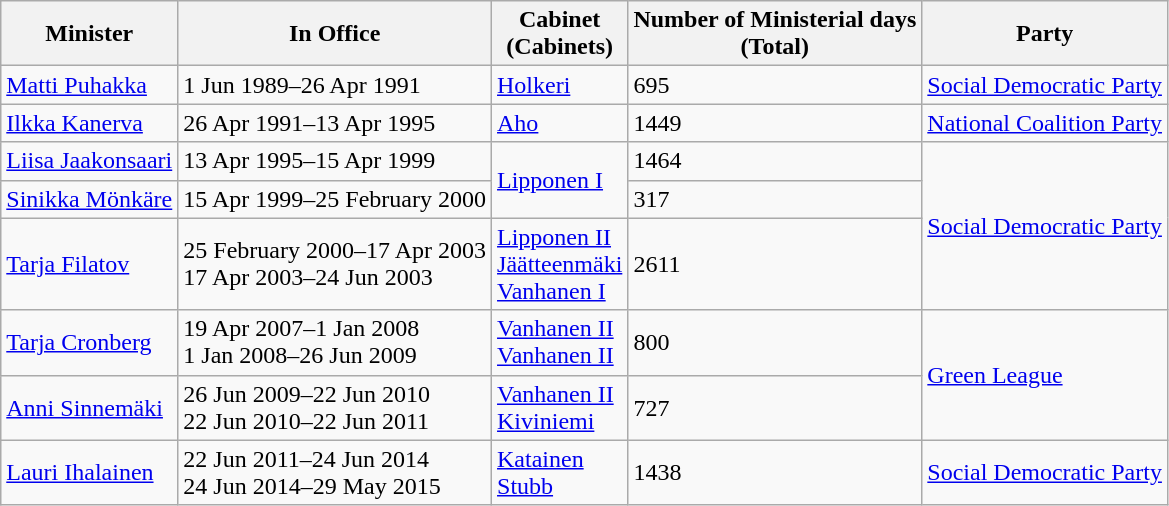<table class="wikitable">
<tr>
<th>Minister</th>
<th>In Office</th>
<th>Cabinet<br>(Cabinets)</th>
<th>Number of Ministerial days <br>(Total)</th>
<th>Party</th>
</tr>
<tr>
<td><a href='#'>Matti Puhakka</a></td>
<td>1 Jun 1989–26 Apr 1991</td>
<td><a href='#'>Holkeri</a></td>
<td>695</td>
<td><a href='#'>Social Democratic Party</a></td>
</tr>
<tr>
<td><a href='#'>Ilkka Kanerva</a></td>
<td>26 Apr 1991–13 Apr 1995</td>
<td><a href='#'>Aho</a></td>
<td>1449</td>
<td><a href='#'>National Coalition Party</a></td>
</tr>
<tr>
<td><a href='#'>Liisa Jaakonsaari</a></td>
<td>13 Apr 1995–15 Apr 1999</td>
<td rowspan=2><a href='#'>Lipponen I</a></td>
<td>1464</td>
<td rowspan=3><a href='#'>Social Democratic Party</a></td>
</tr>
<tr>
<td><a href='#'>Sinikka Mönkäre</a></td>
<td>15 Apr 1999–25  February 2000</td>
<td>317</td>
</tr>
<tr>
<td><a href='#'>Tarja Filatov</a></td>
<td>25  February 2000–17 Apr 2003<br>17 Apr 2003–24 Jun 2003<br></td>
<td><a href='#'>Lipponen II</a><br><a href='#'>Jäätteenmäki</a><br><a href='#'>Vanhanen I</a></td>
<td>2611</td>
</tr>
<tr>
<td><a href='#'>Tarja Cronberg</a></td>
<td>19 Apr 2007–1 Jan 2008<br>1 Jan 2008–26 Jun 2009</td>
<td><a href='#'>Vanhanen II</a><br><a href='#'>Vanhanen II</a></td>
<td>800</td>
<td rowspan=2><a href='#'>Green League</a></td>
</tr>
<tr>
<td><a href='#'>Anni Sinnemäki</a></td>
<td>26 Jun 2009–22 Jun 2010<br>22 Jun 2010–22 Jun 2011</td>
<td><a href='#'>Vanhanen II</a><br><a href='#'>Kiviniemi</a></td>
<td>727</td>
</tr>
<tr>
<td><a href='#'>Lauri Ihalainen</a></td>
<td>22 Jun 2011–24 Jun 2014<br>24 Jun 2014–29 May 2015</td>
<td><a href='#'>Katainen</a><br><a href='#'>Stubb</a></td>
<td>1438</td>
<td><a href='#'>Social Democratic Party</a></td>
</tr>
</table>
